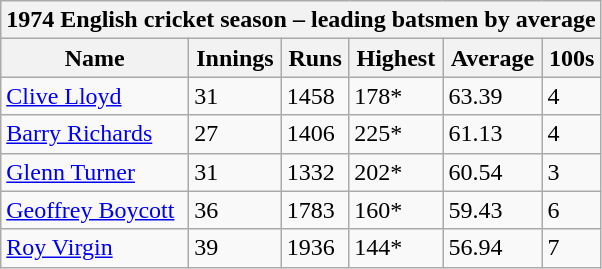<table class="wikitable">
<tr>
<th bgcolor="#efefef" colspan="7">1974 English cricket season – leading batsmen by average</th>
</tr>
<tr bgcolor="#efefef">
<th>Name</th>
<th>Innings</th>
<th>Runs</th>
<th>Highest</th>
<th>Average</th>
<th>100s</th>
</tr>
<tr>
<td><a href='#'>Clive Lloyd</a></td>
<td>31</td>
<td>1458</td>
<td>178*</td>
<td>63.39</td>
<td>4</td>
</tr>
<tr>
<td><a href='#'>Barry Richards</a></td>
<td>27</td>
<td>1406</td>
<td>225*</td>
<td>61.13</td>
<td>4</td>
</tr>
<tr>
<td><a href='#'>Glenn Turner</a></td>
<td>31</td>
<td>1332</td>
<td>202*</td>
<td>60.54</td>
<td>3</td>
</tr>
<tr>
<td><a href='#'>Geoffrey Boycott</a></td>
<td>36</td>
<td>1783</td>
<td>160*</td>
<td>59.43</td>
<td>6</td>
</tr>
<tr>
<td><a href='#'>Roy Virgin</a></td>
<td>39</td>
<td>1936</td>
<td>144*</td>
<td>56.94</td>
<td>7</td>
</tr>
</table>
